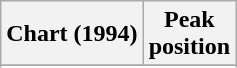<table class="wikitable sortable">
<tr>
<th align="left">Chart (1994)</th>
<th align="center">Peak<br>position</th>
</tr>
<tr>
</tr>
<tr>
</tr>
</table>
